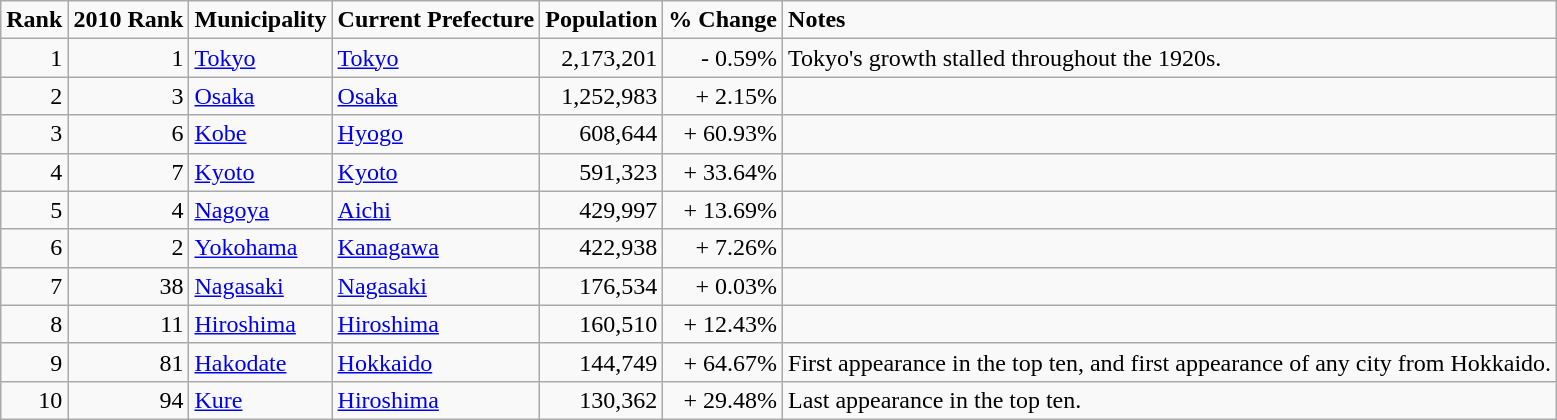<table class="wikitable" style="text-align:right; margin-right:60px">
<tr>
<td align=left><strong>Rank</strong></td>
<td align=left><strong>2010 Rank</strong></td>
<td align=left><strong>Municipality</strong></td>
<td align=left><strong>Current Prefecture</strong></td>
<td align=left><strong>Population</strong></td>
<td align=left><strong>% Change</strong></td>
<td align=left><strong>Notes</strong></td>
</tr>
<tr>
<td>1</td>
<td>1</td>
<td align=left><a href='#'>Tokyo</a></td>
<td align=left><a href='#'>Tokyo</a></td>
<td>2,173,201</td>
<td>- 0.59%</td>
<td align=left>Tokyo's growth stalled throughout the 1920s.</td>
</tr>
<tr>
<td>2</td>
<td>3</td>
<td align=left><a href='#'>Osaka</a></td>
<td align=left><a href='#'>Osaka</a></td>
<td>1,252,983</td>
<td>+ 2.15%</td>
<td></td>
</tr>
<tr>
<td>3</td>
<td>6</td>
<td align=left><a href='#'>Kobe</a></td>
<td align=left><a href='#'>Hyogo</a></td>
<td>608,644</td>
<td>+ 60.93%</td>
<td></td>
</tr>
<tr>
<td>4</td>
<td>7</td>
<td align=left><a href='#'>Kyoto</a></td>
<td align=left><a href='#'>Kyoto</a></td>
<td>591,323</td>
<td>+ 33.64%</td>
<td></td>
</tr>
<tr>
<td>5</td>
<td>4</td>
<td align=left><a href='#'>Nagoya</a></td>
<td align=left><a href='#'>Aichi</a></td>
<td>429,997</td>
<td>+ 13.69%</td>
<td></td>
</tr>
<tr>
<td>6</td>
<td>2</td>
<td align=left><a href='#'>Yokohama</a></td>
<td align=left><a href='#'>Kanagawa</a></td>
<td>422,938</td>
<td>+ 7.26%</td>
<td></td>
</tr>
<tr>
<td>7</td>
<td>38</td>
<td align=left><a href='#'>Nagasaki</a></td>
<td align=left><a href='#'>Nagasaki</a></td>
<td>176,534</td>
<td>+ 0.03%</td>
<td></td>
</tr>
<tr>
<td>8</td>
<td>11</td>
<td align=left><a href='#'>Hiroshima</a></td>
<td align=left><a href='#'>Hiroshima</a></td>
<td>160,510</td>
<td>+ 12.43%</td>
<td></td>
</tr>
<tr>
<td>9</td>
<td>81</td>
<td align=left><a href='#'>Hakodate</a></td>
<td align=left><a href='#'>Hokkaido</a></td>
<td>144,749</td>
<td>+ 64.67%</td>
<td align=left>First appearance in the top ten, and first appearance of any city from Hokkaido.</td>
</tr>
<tr>
<td>10</td>
<td>94</td>
<td align=left><a href='#'>Kure</a></td>
<td align=left><a href='#'>Hiroshima</a></td>
<td>130,362</td>
<td>+ 29.48%</td>
<td align=left>Last appearance in the top ten.</td>
</tr>
</table>
